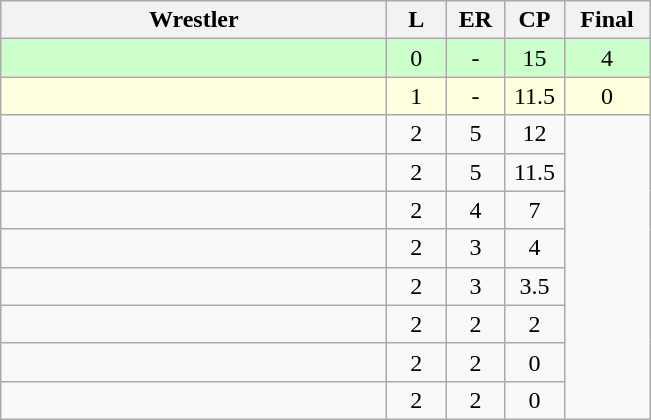<table class="wikitable" style="text-align: center;" |>
<tr>
<th width="250">Wrestler</th>
<th width="32">L</th>
<th width="32">ER</th>
<th width="32">CP</th>
<th width="50">Final</th>
</tr>
<tr bgcolor="ccffcc">
<td style="text-align:left;"></td>
<td>0</td>
<td>-</td>
<td>15</td>
<td>4</td>
</tr>
<tr bgcolor="lightyellow">
<td style="text-align:left;"></td>
<td>1</td>
<td>-</td>
<td>11.5</td>
<td>0</td>
</tr>
<tr>
<td style="text-align:left;"></td>
<td>2</td>
<td>5</td>
<td>12</td>
</tr>
<tr>
<td style="text-align:left;"></td>
<td>2</td>
<td>5</td>
<td>11.5</td>
</tr>
<tr>
<td style="text-align:left;"></td>
<td>2</td>
<td>4</td>
<td>7</td>
</tr>
<tr>
<td style="text-align:left;"></td>
<td>2</td>
<td>3</td>
<td>4</td>
</tr>
<tr>
<td style="text-align:left;"></td>
<td>2</td>
<td>3</td>
<td>3.5</td>
</tr>
<tr>
<td style="text-align:left;"></td>
<td>2</td>
<td>2</td>
<td>2</td>
</tr>
<tr>
<td style="text-align:left;"></td>
<td>2</td>
<td>2</td>
<td>0</td>
</tr>
<tr>
<td style="text-align:left;"></td>
<td>2</td>
<td>2</td>
<td>0</td>
</tr>
</table>
